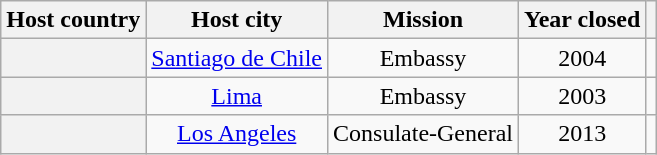<table class="wikitable plainrowheaders" style="text-align:center;">
<tr>
<th scope="col">Host country</th>
<th scope="col">Host city</th>
<th scope="col">Mission</th>
<th scope="col">Year closed</th>
<th scope="col"></th>
</tr>
<tr>
<th scope="row"></th>
<td><a href='#'>Santiago de Chile</a></td>
<td>Embassy</td>
<td>2004</td>
<td></td>
</tr>
<tr>
<th scope="row"></th>
<td><a href='#'>Lima</a></td>
<td>Embassy</td>
<td>2003</td>
<td></td>
</tr>
<tr>
<th scope="row"></th>
<td><a href='#'>Los Angeles</a></td>
<td>Consulate-General</td>
<td>2013</td>
<td></td>
</tr>
</table>
